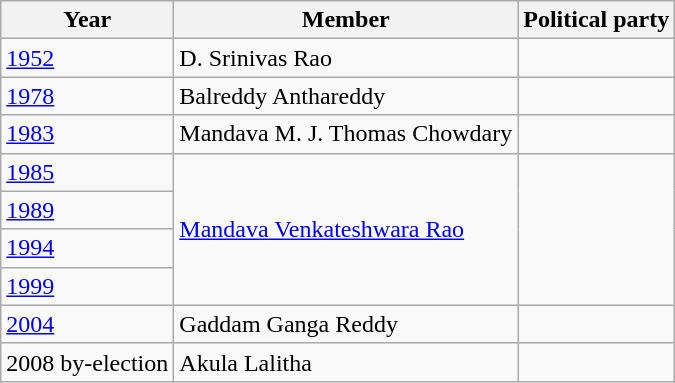<table class="wikitable sortable">
<tr>
<th>Year</th>
<th>Member</th>
<th colspan="2">Political party</th>
</tr>
<tr>
<td><a href='#'>1952</a></td>
<td>D. Srinivas Rao</td>
<td></td>
</tr>
<tr>
<td><a href='#'>1978</a></td>
<td>Balreddy Anthareddy</td>
<td></td>
</tr>
<tr>
<td><a href='#'>1983</a></td>
<td>Mandava M. J. Thomas Chowdary</td>
<td></td>
</tr>
<tr>
<td><a href='#'>1985</a></td>
<td rowspan=4><a href='#'>Mandava Venkateshwara Rao</a></td>
</tr>
<tr>
<td><a href='#'>1989</a></td>
</tr>
<tr>
<td><a href='#'>1994</a></td>
</tr>
<tr>
<td><a href='#'>1999</a></td>
</tr>
<tr>
<td><a href='#'>2004</a></td>
<td>Gaddam Ganga Reddy</td>
<td></td>
</tr>
<tr>
<td>2008 by-election</td>
<td>Akula Lalitha</td>
<td></td>
</tr>
</table>
